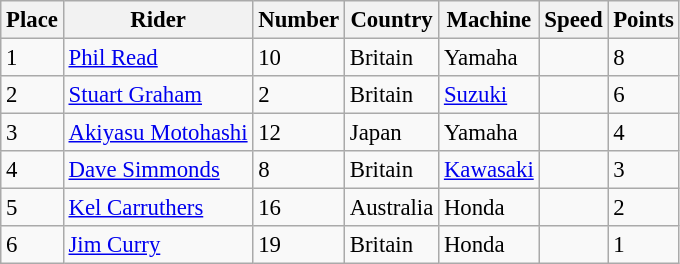<table class="wikitable" style="font-size: 95%;">
<tr>
<th>Place</th>
<th>Rider</th>
<th>Number</th>
<th>Country</th>
<th>Machine</th>
<th>Speed</th>
<th>Points</th>
</tr>
<tr>
<td>1</td>
<td> <a href='#'>Phil Read</a></td>
<td>10</td>
<td>Britain</td>
<td>Yamaha</td>
<td></td>
<td>8</td>
</tr>
<tr>
<td>2</td>
<td> <a href='#'>Stuart Graham</a></td>
<td>2</td>
<td>Britain</td>
<td><a href='#'>Suzuki</a></td>
<td></td>
<td>6</td>
</tr>
<tr>
<td>3</td>
<td> <a href='#'>Akiyasu Motohashi</a></td>
<td>12</td>
<td>Japan</td>
<td>Yamaha</td>
<td></td>
<td>4</td>
</tr>
<tr>
<td>4</td>
<td> <a href='#'>Dave Simmonds</a></td>
<td>8</td>
<td>Britain</td>
<td><a href='#'>Kawasaki</a></td>
<td></td>
<td>3</td>
</tr>
<tr>
<td>5</td>
<td> <a href='#'>Kel Carruthers</a></td>
<td>16</td>
<td>Australia</td>
<td>Honda</td>
<td></td>
<td>2</td>
</tr>
<tr>
<td>6</td>
<td> <a href='#'>Jim Curry</a></td>
<td>19</td>
<td>Britain</td>
<td>Honda</td>
<td></td>
<td>1</td>
</tr>
</table>
